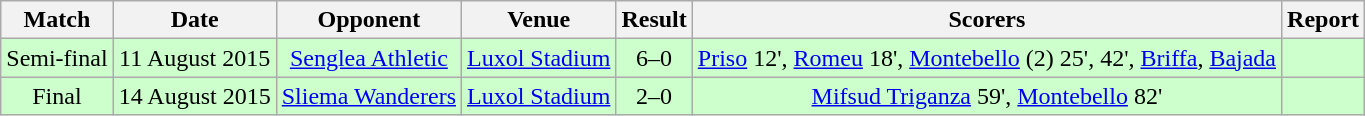<table class="wikitable" style="font-size:100%; text-align:center">
<tr>
<th>Match</th>
<th>Date</th>
<th>Opponent</th>
<th>Venue</th>
<th>Result</th>
<th>Scorers</th>
<th>Report</th>
</tr>
<tr style="background: #CCFFCC;">
<td>Semi-final</td>
<td>11 August 2015</td>
<td><a href='#'>Senglea Athletic</a></td>
<td><a href='#'>Luxol Stadium</a></td>
<td>6–0</td>
<td><a href='#'>Priso</a> 12', <a href='#'>Romeu</a> 18', <a href='#'>Montebello</a> (2) 25', 42', <a href='#'>Briffa</a>, <a href='#'>Bajada</a></td>
<td></td>
</tr>
<tr style="background: #CCFFCC;">
<td>Final</td>
<td>14 August 2015</td>
<td><a href='#'>Sliema Wanderers</a></td>
<td><a href='#'>Luxol Stadium</a></td>
<td>2–0</td>
<td><a href='#'>Mifsud Triganza</a> 59', <a href='#'>Montebello</a> 82'</td>
<td></td>
</tr>
</table>
